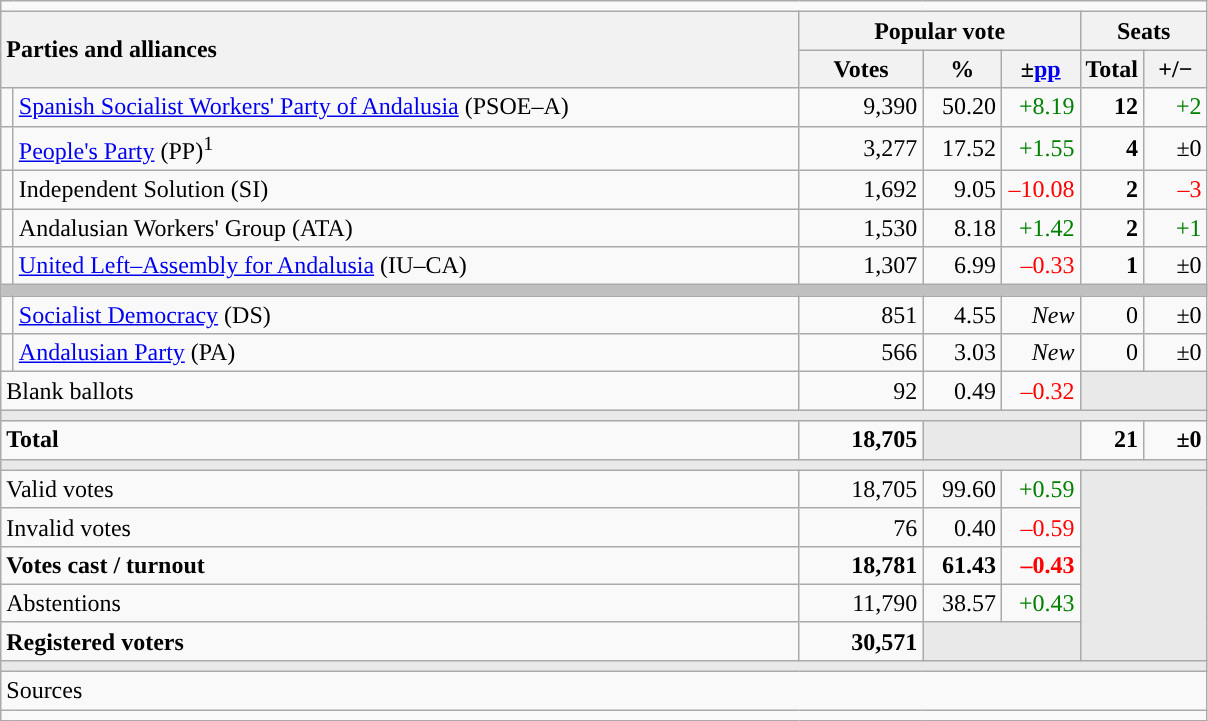<table class="wikitable" style="text-align:right;">
<tr>
<td colspan="7"></td>
</tr>
<tr>
<th style="text-align:left;" rowspan="2" colspan="2" width="525">Parties and alliances</th>
<th colspan="3">Popular vote</th>
<th colspan="2">Seats</th>
</tr>
<tr>
<th width="75">Votes</th>
<th width="45">%</th>
<th width="45">±<a href='#'>pp</a></th>
<th width="35">Total</th>
<th width="35">+/−</th>
</tr>
<tr>
<td width="1" style="color:inherit;background:"></td>
<td align="left"><a href='#'>Spanish Socialist Workers' Party of Andalusia</a> (PSOE–A)</td>
<td>9,390</td>
<td>50.20</td>
<td style="color:green;">+8.19</td>
<td><strong>12</strong></td>
<td style="color:green;">+2</td>
</tr>
<tr>
<td style="color:inherit;background:"></td>
<td align="left"><a href='#'>People's Party</a> (PP)<sup>1</sup></td>
<td>3,277</td>
<td>17.52</td>
<td style="color:green;">+1.55</td>
<td><strong>4</strong></td>
<td>±0</td>
</tr>
<tr>
<td style="color:inherit;background:"></td>
<td align="left">Independent Solution (SI)</td>
<td>1,692</td>
<td>9.05</td>
<td style="color:red;">–10.08</td>
<td><strong>2</strong></td>
<td style="color:red;">–3</td>
</tr>
<tr>
<td style="color:inherit;background:"></td>
<td align="left">Andalusian Workers' Group (ATA)</td>
<td>1,530</td>
<td>8.18</td>
<td style="color:green;">+1.42</td>
<td><strong>2</strong></td>
<td style="color:green;">+1</td>
</tr>
<tr>
<td style="color:inherit;background:"></td>
<td align="left"><a href='#'>United Left–Assembly for Andalusia</a> (IU–CA)</td>
<td>1,307</td>
<td>6.99</td>
<td style="color:red;">–0.33</td>
<td><strong>1</strong></td>
<td>±0</td>
</tr>
<tr>
<td colspan="7" bgcolor="#C0C0C0"></td>
</tr>
<tr>
<td style="color:inherit;background:"></td>
<td align="left"><a href='#'>Socialist Democracy</a> (DS)</td>
<td>851</td>
<td>4.55</td>
<td><em>New</em></td>
<td>0</td>
<td>±0</td>
</tr>
<tr>
<td style="color:inherit;background:"></td>
<td align="left"><a href='#'>Andalusian Party</a> (PA)</td>
<td>566</td>
<td>3.03</td>
<td><em>New</em></td>
<td>0</td>
<td>±0</td>
</tr>
<tr>
<td align="left" colspan="2">Blank ballots</td>
<td>92</td>
<td>0.49</td>
<td style="color:red;">–0.32</td>
<td bgcolor="#E9E9E9" colspan="2"></td>
</tr>
<tr>
<td colspan="7" bgcolor="#E9E9E9"></td>
</tr>
<tr style="font-weight:bold;">
<td align="left" colspan="2">Total</td>
<td>18,705</td>
<td bgcolor="#E9E9E9" colspan="2"></td>
<td>21</td>
<td>±0</td>
</tr>
<tr>
<td colspan="7" bgcolor="#E9E9E9"></td>
</tr>
<tr>
<td align="left" colspan="2">Valid votes</td>
<td>18,705</td>
<td>99.60</td>
<td style="color:green;">+0.59</td>
<td bgcolor="#E9E9E9" colspan="2" rowspan="5"></td>
</tr>
<tr>
<td align="left" colspan="2">Invalid votes</td>
<td>76</td>
<td>0.40</td>
<td style="color:red;">–0.59</td>
</tr>
<tr style="font-weight:bold;">
<td align="left" colspan="2">Votes cast / turnout</td>
<td>18,781</td>
<td>61.43</td>
<td style="color:red;">–0.43</td>
</tr>
<tr>
<td align="left" colspan="2">Abstentions</td>
<td>11,790</td>
<td>38.57</td>
<td style="color:green;">+0.43</td>
</tr>
<tr style="font-weight:bold;">
<td align="left" colspan="2">Registered voters</td>
<td>30,571</td>
<td bgcolor="#E9E9E9" colspan="2"></td>
</tr>
<tr>
<td colspan="7" bgcolor="#E9E9E9"></td>
</tr>
<tr>
<td align="left" colspan="7">Sources</td>
</tr>
<tr>
<td colspan="7" style="text-align:left; max-width:790px;"></td>
</tr>
</table>
